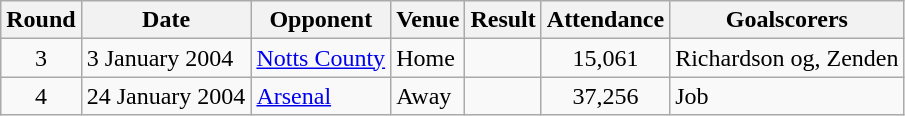<table Class="wikitable">
<tr>
<th>Round</th>
<th>Date</th>
<th>Opponent</th>
<th>Venue</th>
<th>Result</th>
<th>Attendance</th>
<th>Goalscorers</th>
</tr>
<tr>
<td align="center">3</td>
<td>3 January 2004</td>
<td><a href='#'>Notts County</a></td>
<td>Home</td>
<td></td>
<td align="center">15,061</td>
<td>Richardson og, Zenden</td>
</tr>
<tr>
<td align="center">4</td>
<td>24 January 2004</td>
<td><a href='#'>Arsenal</a></td>
<td>Away</td>
<td></td>
<td align="center">37,256</td>
<td>Job</td>
</tr>
</table>
